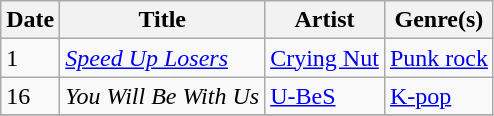<table class="wikitable" style="text-align: left;">
<tr>
<th>Date</th>
<th>Title</th>
<th>Artist</th>
<th>Genre(s)</th>
</tr>
<tr>
<td>1</td>
<td><em><a href='#'>Speed Up Losers</a></em></td>
<td><a href='#'>Crying Nut</a></td>
<td><a href='#'>Punk rock</a></td>
</tr>
<tr>
<td>16</td>
<td><em>You Will Be With Us</em></td>
<td><a href='#'>U-BeS</a></td>
<td><a href='#'>K-pop</a></td>
</tr>
<tr>
</tr>
</table>
